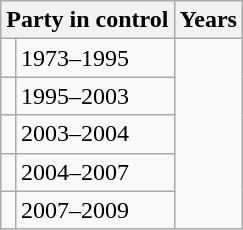<table class="wikitable">
<tr>
<th colspan="2">Party in control</th>
<th>Years</th>
</tr>
<tr>
<td></td>
<td>1973–1995</td>
</tr>
<tr>
<td></td>
<td>1995–2003</td>
</tr>
<tr>
<td></td>
<td>2003–2004</td>
</tr>
<tr>
<td></td>
<td>2004–2007</td>
</tr>
<tr>
<td></td>
<td>2007–2009</td>
</tr>
</table>
